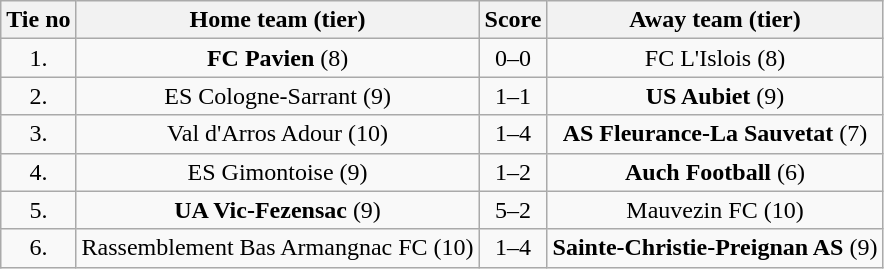<table class="wikitable" style="text-align: center">
<tr>
<th>Tie no</th>
<th>Home team (tier)</th>
<th>Score</th>
<th>Away team (tier)</th>
</tr>
<tr>
<td>1.</td>
<td><strong>FC Pavien</strong> (8)</td>
<td>0–0 </td>
<td>FC L'Islois (8)</td>
</tr>
<tr>
<td>2.</td>
<td>ES Cologne-Sarrant  (9)</td>
<td>1–1 </td>
<td><strong>US Aubiet</strong> (9)</td>
</tr>
<tr>
<td>3.</td>
<td>Val d'Arros Adour (10)</td>
<td>1–4</td>
<td><strong>AS Fleurance-La Sauvetat</strong> (7)</td>
</tr>
<tr>
<td>4.</td>
<td>ES Gimontoise (9)</td>
<td>1–2</td>
<td><strong>Auch Football</strong> (6)</td>
</tr>
<tr>
<td>5.</td>
<td><strong>UA Vic-Fezensac</strong> (9)</td>
<td>5–2</td>
<td>Mauvezin FC (10)</td>
</tr>
<tr>
<td>6.</td>
<td>Rassemblement Bas Armangnac FC (10)</td>
<td>1–4</td>
<td><strong>Sainte-Christie-Preignan AS</strong> (9)</td>
</tr>
</table>
